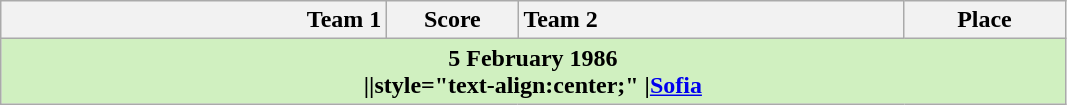<table class="wikitable">
<tr>
<th width="250" style="text-align:right;">Team 1</th>
<th width="80" style="text-align:center;">Score</th>
<th width="250" style="text-align:left;">Team 2</th>
<th width="100" style="text-align:center;">Place</th>
</tr>
<tr>
<th colspan=4 style="background-color:#D0F0C0;"><strong>5 February 1986</strong><br>||style="text-align:center;" |<a href='#'>Sofia</a></th>
</tr>
</table>
